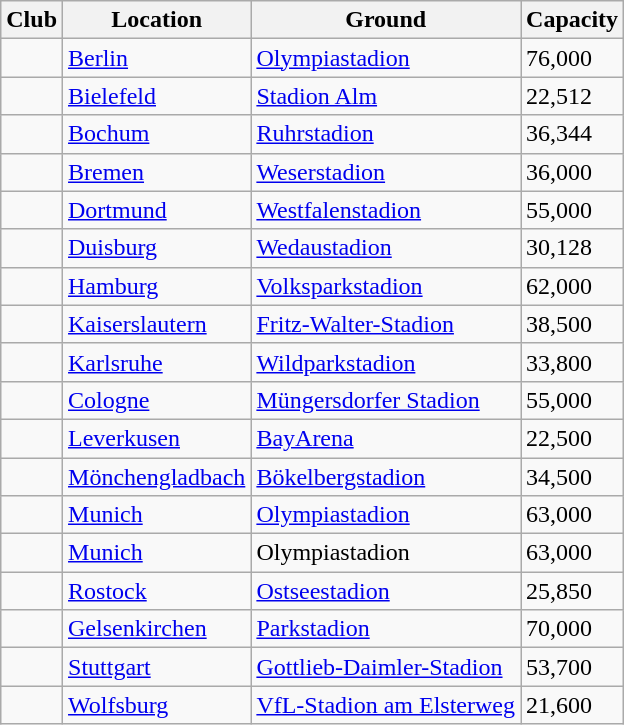<table class="wikitable sortable">
<tr>
<th>Club</th>
<th>Location</th>
<th>Ground</th>
<th>Capacity</th>
</tr>
<tr>
<td></td>
<td><a href='#'>Berlin</a></td>
<td><a href='#'>Olympiastadion</a></td>
<td>76,000</td>
</tr>
<tr>
<td></td>
<td><a href='#'>Bielefeld</a></td>
<td><a href='#'>Stadion Alm</a></td>
<td>22,512</td>
</tr>
<tr>
<td></td>
<td><a href='#'>Bochum</a></td>
<td><a href='#'>Ruhrstadion</a></td>
<td>36,344</td>
</tr>
<tr>
<td></td>
<td><a href='#'>Bremen</a></td>
<td><a href='#'>Weserstadion</a></td>
<td>36,000</td>
</tr>
<tr>
<td></td>
<td><a href='#'>Dortmund</a></td>
<td><a href='#'>Westfalenstadion</a></td>
<td>55,000</td>
</tr>
<tr>
<td></td>
<td><a href='#'>Duisburg</a></td>
<td><a href='#'>Wedaustadion</a></td>
<td>30,128</td>
</tr>
<tr>
<td></td>
<td><a href='#'>Hamburg</a></td>
<td><a href='#'>Volksparkstadion</a></td>
<td>62,000</td>
</tr>
<tr>
<td></td>
<td><a href='#'>Kaiserslautern</a></td>
<td><a href='#'>Fritz-Walter-Stadion</a></td>
<td>38,500</td>
</tr>
<tr>
<td></td>
<td><a href='#'>Karlsruhe</a></td>
<td><a href='#'>Wildparkstadion</a></td>
<td>33,800</td>
</tr>
<tr>
<td></td>
<td><a href='#'>Cologne</a></td>
<td><a href='#'>Müngersdorfer Stadion</a></td>
<td>55,000</td>
</tr>
<tr>
<td></td>
<td><a href='#'>Leverkusen</a></td>
<td><a href='#'>BayArena</a></td>
<td>22,500</td>
</tr>
<tr>
<td></td>
<td><a href='#'>Mönchengladbach</a></td>
<td><a href='#'>Bökelbergstadion</a></td>
<td>34,500</td>
</tr>
<tr>
<td></td>
<td><a href='#'>Munich</a></td>
<td><a href='#'>Olympiastadion</a></td>
<td>63,000</td>
</tr>
<tr>
<td></td>
<td><a href='#'>Munich</a></td>
<td>Olympiastadion</td>
<td>63,000</td>
</tr>
<tr>
<td></td>
<td><a href='#'>Rostock</a></td>
<td><a href='#'>Ostseestadion</a></td>
<td>25,850</td>
</tr>
<tr>
<td></td>
<td><a href='#'>Gelsenkirchen</a></td>
<td><a href='#'>Parkstadion</a></td>
<td>70,000</td>
</tr>
<tr>
<td></td>
<td><a href='#'>Stuttgart</a></td>
<td><a href='#'>Gottlieb-Daimler-Stadion</a></td>
<td>53,700</td>
</tr>
<tr>
<td></td>
<td><a href='#'>Wolfsburg</a></td>
<td><a href='#'>VfL-Stadion am Elsterweg</a></td>
<td>21,600</td>
</tr>
</table>
